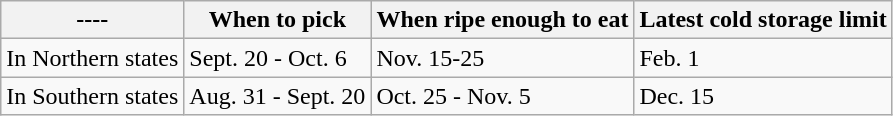<table class="wikitable">
<tr>
<th>----</th>
<th>When to pick</th>
<th>When ripe enough to eat</th>
<th>Latest cold storage limit</th>
</tr>
<tr>
<td>In Northern states</td>
<td>Sept. 20 - Oct. 6</td>
<td>Nov. 15-25</td>
<td>Feb. 1</td>
</tr>
<tr>
<td>In Southern states</td>
<td>Aug. 31 - Sept. 20</td>
<td>Oct. 25 - Nov. 5</td>
<td>Dec. 15</td>
</tr>
</table>
